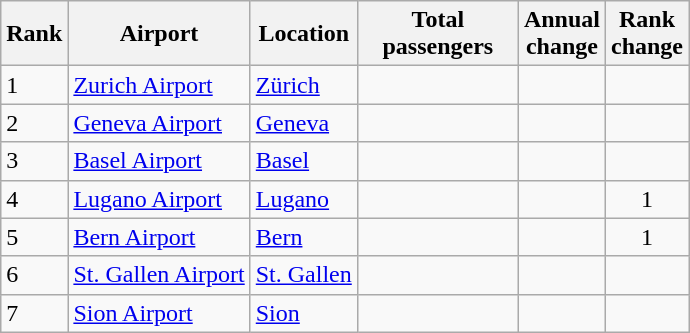<table class="wikitable">
<tr>
<th>Rank</th>
<th>Airport</th>
<th>Location</th>
<th style="width:100px">Total<br>passengers</th>
<th>Annual<br>change</th>
<th>Rank<br>change</th>
</tr>
<tr>
<td>1</td>
<td><a href='#'>Zurich Airport</a></td>
<td><a href='#'>Zürich</a></td>
<td align="right"></td>
<td align="right"></td>
<td style="text-align:center;"></td>
</tr>
<tr>
<td>2</td>
<td><a href='#'>Geneva Airport</a></td>
<td><a href='#'>Geneva</a></td>
<td align="right"></td>
<td align="right"></td>
<td style="text-align:center;"></td>
</tr>
<tr>
<td>3</td>
<td><a href='#'>Basel Airport</a></td>
<td><a href='#'>Basel</a></td>
<td align="right"></td>
<td align="right"></td>
<td style="text-align:center;"></td>
</tr>
<tr>
<td>4</td>
<td><a href='#'>Lugano Airport</a></td>
<td><a href='#'>Lugano</a></td>
<td align="right"></td>
<td align="right"></td>
<td style="text-align:center;"> 1</td>
</tr>
<tr>
<td>5</td>
<td><a href='#'>Bern Airport</a></td>
<td><a href='#'>Bern</a></td>
<td align="right"></td>
<td align="right"></td>
<td style="text-align:center;"> 1</td>
</tr>
<tr>
<td>6</td>
<td><a href='#'>St. Gallen Airport</a></td>
<td><a href='#'>St. Gallen</a></td>
<td align="right"></td>
<td align="right"></td>
<td style="text-align:center;"></td>
</tr>
<tr>
<td>7</td>
<td><a href='#'>Sion Airport</a></td>
<td><a href='#'>Sion</a></td>
<td align="right"></td>
<td align="right"></td>
<td style="text-align:center;"></td>
</tr>
</table>
